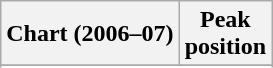<table class="wikitable sortable plainrowheaders" style="text-align:center">
<tr>
<th scope="col">Chart (2006–07)</th>
<th scope="col">Peak<br> position</th>
</tr>
<tr>
</tr>
<tr>
</tr>
<tr>
</tr>
</table>
